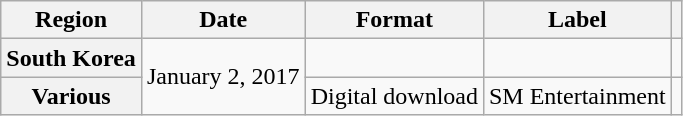<table class="wikitable plainrowheaders">
<tr>
<th>Region</th>
<th>Date</th>
<th>Format</th>
<th>Label</th>
<th></th>
</tr>
<tr>
<th scope="row">South Korea</th>
<td rowspan="2">January 2, 2017</td>
<td></td>
<td></td>
<td align="center"></td>
</tr>
<tr>
<th scope="row">Various</th>
<td>Digital download</td>
<td>SM Entertainment</td>
<td align="center"></td>
</tr>
</table>
